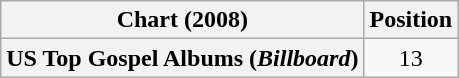<table class="wikitable plainrowheaders">
<tr>
<th>Chart (2008)</th>
<th>Position</th>
</tr>
<tr>
<th scope="row">US Top Gospel Albums (<em>Billboard</em>)</th>
<td style="text-align:center;">13</td>
</tr>
</table>
